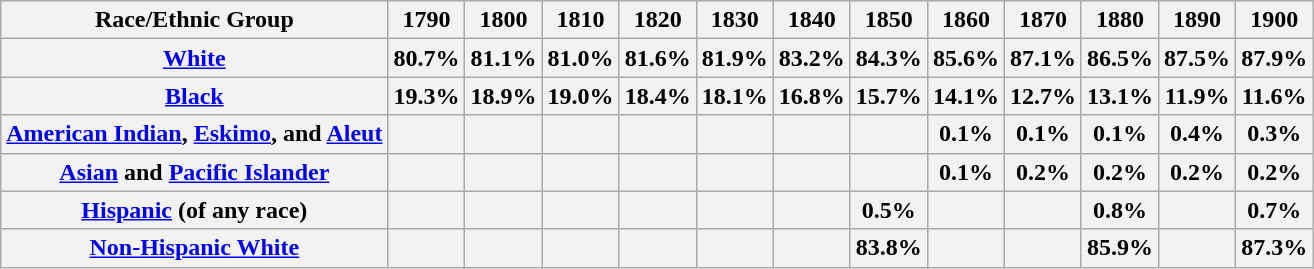<table class="wikitable sortable">
<tr>
<th>Race/Ethnic Group</th>
<th>1790</th>
<th>1800</th>
<th>1810</th>
<th>1820</th>
<th>1830</th>
<th>1840</th>
<th>1850</th>
<th>1860</th>
<th>1870</th>
<th>1880</th>
<th>1890</th>
<th>1900</th>
</tr>
<tr>
<th><a href='#'>White</a></th>
<th>80.7%</th>
<th>81.1%</th>
<th>81.0%</th>
<th>81.6%</th>
<th>81.9%</th>
<th>83.2%</th>
<th>84.3%</th>
<th>85.6%</th>
<th>87.1%</th>
<th>86.5%</th>
<th>87.5%</th>
<th>87.9%</th>
</tr>
<tr>
<th><a href='#'>Black</a></th>
<th>19.3%</th>
<th>18.9%</th>
<th>19.0%</th>
<th>18.4%</th>
<th>18.1%</th>
<th>16.8%</th>
<th>15.7%</th>
<th>14.1%</th>
<th>12.7%</th>
<th>13.1%</th>
<th>11.9%</th>
<th>11.6%</th>
</tr>
<tr>
<th><a href='#'>American Indian</a>, <a href='#'>Eskimo</a>, and <a href='#'>Aleut</a></th>
<th></th>
<th></th>
<th></th>
<th></th>
<th></th>
<th></th>
<th></th>
<th>0.1%</th>
<th>0.1%</th>
<th>0.1%</th>
<th>0.4%</th>
<th>0.3%</th>
</tr>
<tr>
<th><a href='#'>Asian</a> and <a href='#'>Pacific Islander</a></th>
<th></th>
<th></th>
<th></th>
<th></th>
<th></th>
<th></th>
<th></th>
<th>0.1%</th>
<th>0.2%</th>
<th>0.2%</th>
<th>0.2%</th>
<th>0.2%</th>
</tr>
<tr>
<th><a href='#'>Hispanic</a> (of any race)</th>
<th></th>
<th></th>
<th></th>
<th></th>
<th></th>
<th></th>
<th>0.5%</th>
<th></th>
<th></th>
<th>0.8%</th>
<th></th>
<th>0.7%</th>
</tr>
<tr>
<th><a href='#'>Non-Hispanic White</a></th>
<th></th>
<th></th>
<th></th>
<th></th>
<th></th>
<th></th>
<th>83.8%</th>
<th></th>
<th></th>
<th>85.9%</th>
<th></th>
<th>87.3%</th>
</tr>
</table>
